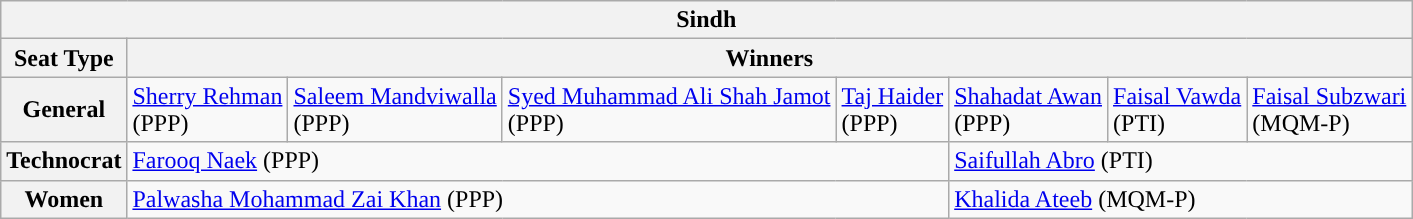<table class="wikitable">
<tr>
<th colspan="8">Sindh</th>
</tr>
<tr>
<th>Seat Type</th>
<th colspan="7">Winners</th>
</tr>
<tr>
<th>General</th>
<td style="background:"><a href='#'>Sherry Rehman</a><br>(PPP)</td>
<td style="background:"><a href='#'>Saleem Mandviwalla</a><br>(PPP)</td>
<td style="background:"><a href='#'>Syed Muhammad Ali Shah Jamot</a><br>(PPP)</td>
<td style="background:"><a href='#'>Taj Haider</a><br>(PPP)</td>
<td style="background:"><a href='#'>Shahadat Awan</a><br>(PPP)</td>
<td style="background:"><a href='#'>Faisal Vawda</a><br>(PTI)</td>
<td style="background:"><a href='#'>Faisal Subzwari</a><br>(MQM-P)</td>
</tr>
<tr>
<th>Technocrat</th>
<td colspan="4" style="background:"><a href='#'>Farooq Naek</a> (PPP)</td>
<td colspan="3" style="background:"><a href='#'>Saifullah Abro</a> (PTI)</td>
</tr>
<tr>
<th>Women</th>
<td colspan="4" style="background:"><a href='#'>Palwasha Mohammad Zai Khan</a> (PPP)</td>
<td colspan="3" style="background:"><a href='#'>Khalida Ateeb</a> (MQM-P)</td>
</tr>
</table>
